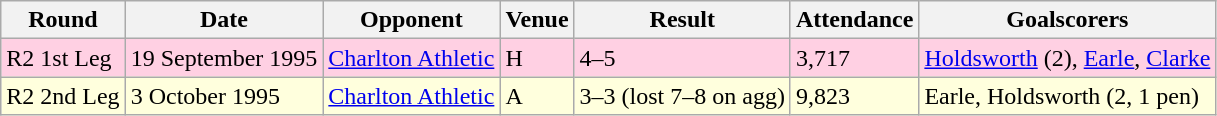<table class="wikitable">
<tr>
<th>Round</th>
<th>Date</th>
<th>Opponent</th>
<th>Venue</th>
<th>Result</th>
<th>Attendance</th>
<th>Goalscorers</th>
</tr>
<tr style="background-color: #ffd0e3;">
<td>R2 1st Leg</td>
<td>19 September 1995</td>
<td><a href='#'>Charlton Athletic</a></td>
<td>H</td>
<td>4–5</td>
<td>3,717</td>
<td><a href='#'>Holdsworth</a> (2), <a href='#'>Earle</a>, <a href='#'>Clarke</a></td>
</tr>
<tr style="background-color: #ffffdd;">
<td>R2 2nd Leg</td>
<td>3 October 1995</td>
<td><a href='#'>Charlton Athletic</a></td>
<td>A</td>
<td>3–3 (lost 7–8 on agg)</td>
<td>9,823</td>
<td>Earle, Holdsworth (2, 1 pen)</td>
</tr>
</table>
